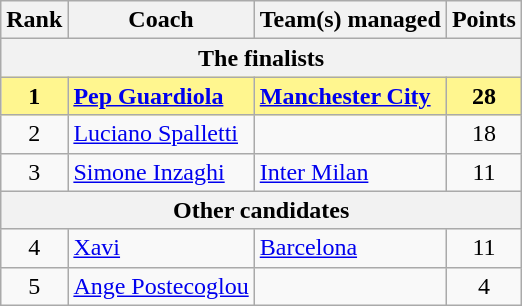<table class="wikitable plainrowheaders sortable">
<tr>
<th>Rank</th>
<th>Coach</th>
<th>Team(s) managed</th>
<th>Points</th>
</tr>
<tr>
<th colspan="4">The finalists</th>
</tr>
<tr style="background-color: #FFF68F; font-weight: bold;">
<td align="center">1</td>
<td> <a href='#'>Pep Guardiola</a></td>
<td> <a href='#'>Manchester City</a></td>
<td align="center">28</td>
</tr>
<tr>
<td align="center">2</td>
<td> <a href='#'>Luciano Spalletti</a></td>
<td></td>
<td align="center">18</td>
</tr>
<tr>
<td align="center">3</td>
<td> <a href='#'>Simone Inzaghi</a></td>
<td> <a href='#'>Inter Milan</a></td>
<td align="center">11</td>
</tr>
<tr>
<th colspan="4">Other candidates</th>
</tr>
<tr>
<td align="center">4</td>
<td> <a href='#'>Xavi</a></td>
<td> <a href='#'>Barcelona</a></td>
<td align="center">11</td>
</tr>
<tr>
<td align="center">5</td>
<td> <a href='#'>Ange Postecoglou</a></td>
<td></td>
<td align="center">4</td>
</tr>
</table>
